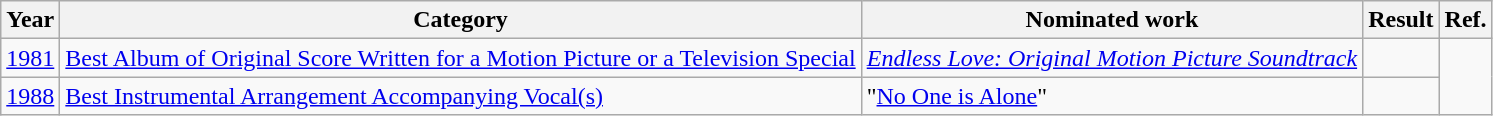<table class="wikitable">
<tr>
<th>Year</th>
<th>Category</th>
<th>Nominated work</th>
<th>Result</th>
<th>Ref.</th>
</tr>
<tr>
<td><a href='#'>1981</a></td>
<td><a href='#'>Best Album of Original Score Written for a Motion Picture or a Television Special</a></td>
<td><em><a href='#'>Endless Love: Original Motion Picture Soundtrack</a></em></td>
<td></td>
<td align="center" rowspan="2"></td>
</tr>
<tr>
<td><a href='#'>1988</a></td>
<td><a href='#'>Best Instrumental Arrangement Accompanying Vocal(s)</a></td>
<td>"<a href='#'>No One is Alone</a>"</td>
<td></td>
</tr>
</table>
